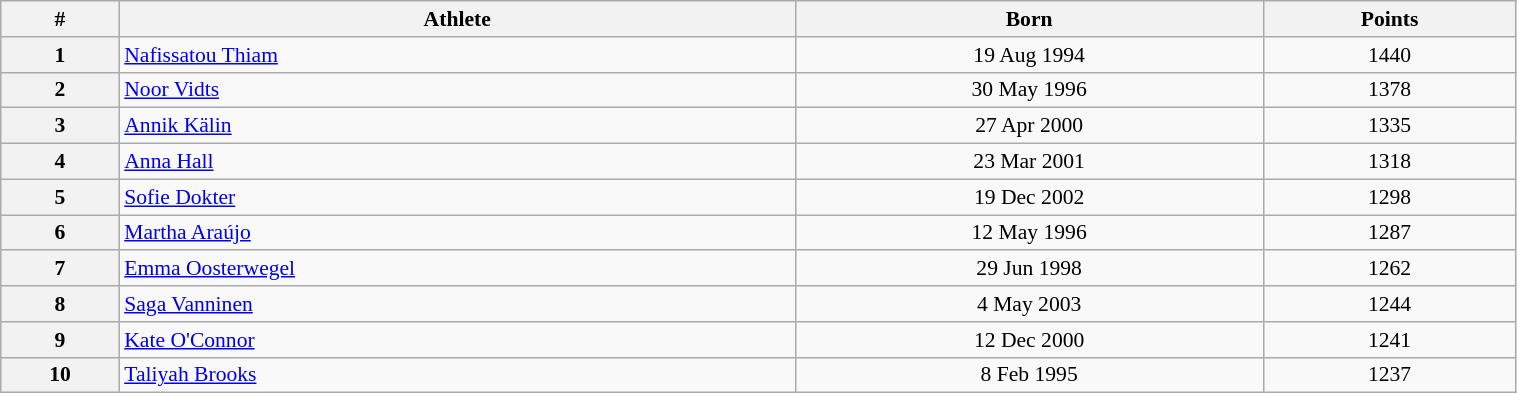<table class="wikitable" width=80% style="font-size:90%; text-align:center;">
<tr>
<th>#</th>
<th>Athlete</th>
<th>Born</th>
<th>Points</th>
</tr>
<tr>
<th>1</th>
<td align=left> <a href='#'>Nafissatou Thiam</a></td>
<td>19 Aug 1994</td>
<td>1440</td>
</tr>
<tr>
<th>2</th>
<td align=left> <a href='#'>Noor Vidts</a></td>
<td>30 May 1996</td>
<td>1378</td>
</tr>
<tr>
<th>3</th>
<td align=left> <a href='#'>Annik Kälin</a></td>
<td>27 Apr 2000</td>
<td>1335</td>
</tr>
<tr>
<th>4</th>
<td align=left> <a href='#'>Anna Hall</a></td>
<td>23 Mar 2001</td>
<td>1318</td>
</tr>
<tr>
<th>5</th>
<td align=left> <a href='#'>Sofie Dokter</a></td>
<td>19 Dec 2002</td>
<td>1298</td>
</tr>
<tr>
<th>6</th>
<td align=left> <a href='#'>Martha Araújo</a></td>
<td>12 May 1996</td>
<td>1287</td>
</tr>
<tr>
<th>7</th>
<td align=left> <a href='#'>Emma Oosterwegel</a></td>
<td>29 Jun 1998</td>
<td>1262</td>
</tr>
<tr>
<th>8</th>
<td align=left> <a href='#'>Saga Vanninen</a></td>
<td>4 May 2003</td>
<td>1244</td>
</tr>
<tr>
<th>9</th>
<td align=left> <a href='#'>Kate O'Connor</a></td>
<td>12 Dec 2000</td>
<td>1241</td>
</tr>
<tr>
<th>10</th>
<td align=left> <a href='#'>Taliyah Brooks</a></td>
<td>8 Feb 1995</td>
<td>1237</td>
</tr>
</table>
